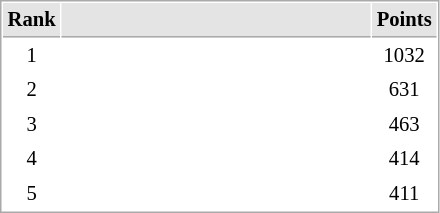<table cellspacing="1" cellpadding="3" style="border:1px solid #AAAAAA;font-size:86%">
<tr bgcolor="#E4E4E4">
<th style="border-bottom:1px solid #AAAAAA" width=10>Rank</th>
<th style="border-bottom:1px solid #AAAAAA" width=200></th>
<th style="border-bottom:1px solid #AAAAAA" width=20>Points</th>
</tr>
<tr>
<td style="text-align:center;">1</td>
<td></td>
<td align=center>1032</td>
</tr>
<tr>
<td style="text-align:center;">2</td>
<td></td>
<td align=center>631</td>
</tr>
<tr>
<td style="text-align:center;">3</td>
<td></td>
<td align=center>463</td>
</tr>
<tr>
<td style="text-align:center;">4</td>
<td></td>
<td align=center>414</td>
</tr>
<tr>
<td style="text-align:center;">5</td>
<td></td>
<td align=center>411</td>
</tr>
</table>
